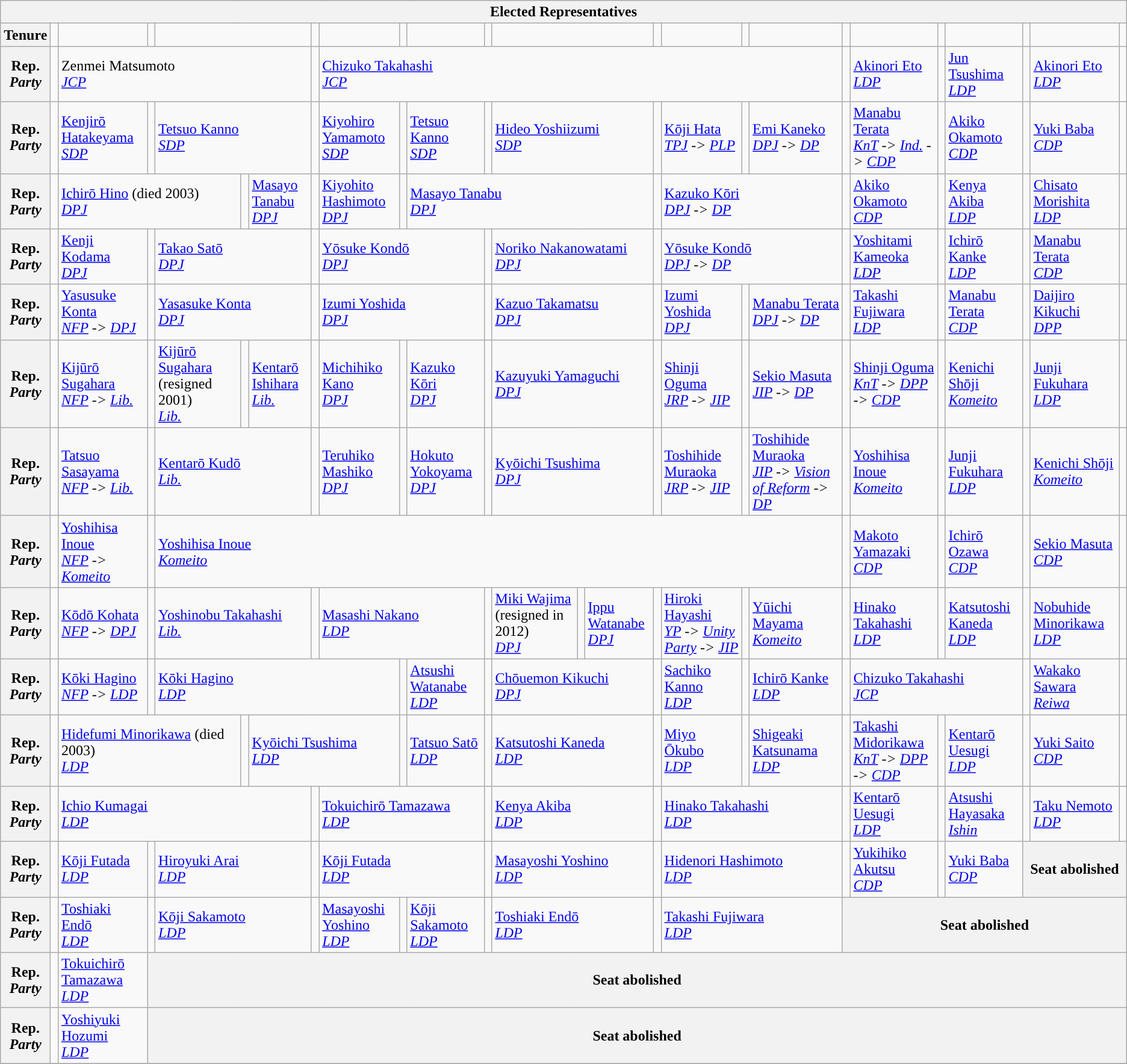<table class="wikitable">
<tr>
<th colspan = 42>Elected Representatives</th>
</tr>
<tr>
<th>Tenure</th>
<td style="width:1px;"></td>
<td colspan = 3></td>
<td style="width:1px;"></td>
<td colspan = 3></td>
<td style="width:1px;"></td>
<td colspan = 3></td>
<td style="width:1px;"></td>
<td colspan = 3></td>
<td style="width:1px;"></td>
<td colspan = 3></td>
<td style="width:1px;"></td>
<td colspan = 3></td>
<td style="width:1px;"></td>
<td colspan = 3></td>
<td style="width:1px;"></td>
<td colspan = 3></td>
<td style="width:1px;"></td>
<td colspan = 3></td>
<td style="width:1px;"></td>
<td colspan = 3></td>
<td style="width:1px;"></td>
</tr>
<tr>
<th>Rep.<br><em>Party</em></th>
<td width=1px style="background-color: "></td>
<td colspan = 7>Zenmei Matsumoto<br><em><a href='#'>JCP</a></em></td>
<td width=1px style="background-color: "></td>
<td colspan = 19><a href='#'>Chizuko Takahashi</a><br><em><a href='#'>JCP</a></em></td>
<td width=1px style="background-color: "></td>
<td colspan = 3><a href='#'>Akinori Eto</a><br><em><a href='#'>LDP</a></em></td>
<td width=1px style="background-color: "></td>
<td colspan = 3><a href='#'>Jun Tsushima</a><br><em><a href='#'>LDP</a></em></td>
<td width=1px style="background-color: "></td>
<td colspan = 3><a href='#'>Akinori Eto</a><br><em><a href='#'>LDP</a></em></td>
<td width=1px style="background-color: "></td>
</tr>
<tr>
<th>Rep.<br><em>Party</em></th>
<td width=1px style="background-color: "></td>
<td colspan = 3><a href='#'>Kenjirō Hatakeyama</a><br><em><a href='#'>SDP</a></em></td>
<td width=1px style="background-color: "></td>
<td colspan = 3><a href='#'>Tetsuo Kanno</a><br><em><a href='#'>SDP</a></em></td>
<td width=1px style="background-color: "></td>
<td colspan = 3><a href='#'>Kiyohiro Yamamoto</a><br><em><a href='#'>SDP</a></em></td>
<td width=1px style="background-color: "></td>
<td colspan = 3><a href='#'>Tetsuo Kanno</a><br><em><a href='#'>SDP</a></em></td>
<td width=1px style="background-color: "></td>
<td colspan = 3><a href='#'>Hideo Yoshiizumi</a><br><em><a href='#'>SDP</a></em></td>
<td width=1px style="background-color: "></td>
<td colspan = 3><a href='#'>Kōji Hata</a><br><em><a href='#'>TPJ</a> -> <a href='#'>PLP</a></em></td>
<td width=1px style="background-color: "></td>
<td colspan = 3><a href='#'>Emi Kaneko</a><br><em><a href='#'>DPJ</a> -> <a href='#'>DP</a></em></td>
<td width=1px style="background-color: "></td>
<td colspan = 3><a href='#'>Manabu Terata</a> <br><em><a href='#'>KnT</a> -> <a href='#'>Ind.</a> -> <a href='#'>CDP</a></em></td>
<td width=1px style="background-color: "></td>
<td colspan = 3><a href='#'>Akiko Okamoto</a> <br><em><a href='#'>CDP</a></em></td>
<td width=1px style="background-color: "></td>
<td colspan = 3><a href='#'>Yuki Baba</a> <br><em><a href='#'>CDP</a></em></td>
<td width=1px style="background-color: "></td>
</tr>
<tr>
<th>Rep.<br><em>Party</em></th>
<td width=1px style="background-color: "></td>
<td colspan = 5><a href='#'>Ichirō Hino</a> (died 2003)<br><em><a href='#'>DPJ</a></em></td>
<td width=1px style="background-color: "></td>
<td colspan = 1><a href='#'>Masayo Tanabu</a><br><em><a href='#'>DPJ</a></em></td>
<td width=1px style="background-color: "></td>
<td colspan = 3><a href='#'>Kiyohito Hashimoto</a><br><em><a href='#'>DPJ</a></em></td>
<td width=1px style="background-color: "></td>
<td colspan = 7><a href='#'>Masayo Tanabu</a><br><em><a href='#'>DPJ</a></em></td>
<td width=1px style="background-color: "></td>
<td colspan = 7><a href='#'>Kazuko Kōri</a><br><em><a href='#'>DPJ</a> -> <a href='#'>DP</a></em></td>
<td width=1px style="background-color: "></td>
<td colspan = 3><a href='#'>Akiko Okamoto</a> <br><em><a href='#'>CDP</a></em></td>
<td width=1px style="background-color: "></td>
<td colspan = 3><a href='#'>Kenya Akiba</a> <br><em><a href='#'>LDP</a></em></td>
<td width=1px style="background-color: "></td>
<td colspan = 3><a href='#'>Chisato Morishita</a> <br><em><a href='#'>LDP</a></em></td>
<td width=1px style="background-color: "></td>
</tr>
<tr>
<th>Rep.<br><em>Party</em></th>
<td width=1px style="background-color: "></td>
<td colspan = 3><a href='#'>Kenji Kodama</a><br><em><a href='#'>DPJ</a></em></td>
<td width=1px style="background-color: "></td>
<td colspan = 3><a href='#'>Takao Satō</a><br><em><a href='#'>DPJ</a></em></td>
<td width=1px style="background-color: "></td>
<td colspan = 7><a href='#'>Yōsuke Kondō</a><br><em><a href='#'>DPJ</a></em></td>
<td width=1px style="background-color: "></td>
<td colspan = 3><a href='#'>Noriko Nakanowatami</a><br><em><a href='#'>DPJ</a></em></td>
<td width=1px style="background-color: "></td>
<td colspan = 7><a href='#'>Yōsuke Kondō</a><br><em><a href='#'>DPJ</a> -> <a href='#'>DP</a></em></td>
<td width=1px style="background-color: "></td>
<td colspan = 3><a href='#'>Yoshitami Kameoka</a><br><em><a href='#'>LDP</a></em></td>
<td width=1px style="background-color: "></td>
<td colspan = 3><a href='#'>Ichirō Kanke</a><br><em><a href='#'>LDP</a></em></td>
<td width=1px style="background-color: "></td>
<td colspan = 3><a href='#'>Manabu Terata</a><br><em><a href='#'>CDP</a></em></td>
<td width=1px style="background-color: "></td>
</tr>
<tr>
<th>Rep.<br><em>Party</em></th>
<td width=1px style="background-color: "></td>
<td colspan = 3><a href='#'>Yasusuke Konta</a><br><em><a href='#'>NFP</a> -> <a href='#'>DPJ</a></em></td>
<td width=1px style="background-color: "></td>
<td colspan = 3><a href='#'>Yasasuke Konta</a><br><em><a href='#'>DPJ</a></em></td>
<td width=1px style="background-color: "></td>
<td colspan = 7><a href='#'>Izumi Yoshida</a><br><em><a href='#'>DPJ</a></em></td>
<td width=1px style="background-color: "></td>
<td colspan = 3><a href='#'>Kazuo Takamatsu</a><br><em><a href='#'>DPJ</a></em></td>
<td width=1px style="background-color: "></td>
<td colspan = 3><a href='#'>Izumi Yoshida</a><br><em><a href='#'>DPJ</a></em></td>
<td width=1px style="background-color: "></td>
<td colspan = 3><a href='#'>Manabu Terata</a><br><em><a href='#'>DPJ</a> -> <a href='#'>DP</a></em></td>
<td width=1px style="background-color: "></td>
<td colspan = 3><a href='#'>Takashi Fujiwara</a><br><em><a href='#'>LDP</a></em></td>
<td width=1px style="background-color: "></td>
<td colspan = 3><a href='#'>Manabu Terata</a><br><em><a href='#'>CDP</a></em></td>
<td width=1px style="background-color: "></td>
<td colspan = 3><a href='#'>Daijiro Kikuchi</a><br><em><a href='#'>DPP</a></em></td>
<td width=1px style="background-color: "></td>
</tr>
<tr>
<th>Rep.<br><em>Party</em></th>
<td width=1px style="background-color: "></td>
<td colspan = 3><a href='#'>Kijūrō Sugahara</a><br><em><a href='#'>NFP</a> -> <a href='#'>Lib.</a></em></td>
<td width=1px style="background-color: "></td>
<td colspan = 1><a href='#'>Kijūrō Sugahara</a> (resigned 2001)<br><em><a href='#'>Lib.</a></em></td>
<td width=1px style="background-color: "></td>
<td colspan = 1><a href='#'>Kentarō Ishihara</a><br><em><a href='#'>Lib.</a></em></td>
<td width=1px style="background-color: "></td>
<td colspan = 3><a href='#'>Michihiko Kano</a><br><em><a href='#'>DPJ</a></em></td>
<td width=1px style="background-color: "></td>
<td colspan = 3><a href='#'>Kazuko Kōri</a><br><em><a href='#'>DPJ</a></em></td>
<td width=1px style="background-color: "></td>
<td colspan = 3><a href='#'>Kazuyuki Yamaguchi</a><br><em><a href='#'>DPJ</a></em></td>
<td width=1px style="background-color: "></td>
<td colspan = 3><a href='#'>Shinji Oguma</a><br><em><a href='#'>JRP</a> -> <a href='#'>JIP</a></em></td>
<td width=1px style="background-color: "></td>
<td colspan = 3><a href='#'>Sekio Masuta</a><br><em><a href='#'>JIP</a> -> <a href='#'>DP</a></em></td>
<td width=1px style="background-color: "></td>
<td colspan = 3><a href='#'>Shinji Oguma</a> <br><em><a href='#'>KnT</a> -> <a href='#'>DPP</a> -> <a href='#'>CDP</a></em></td>
<td width=1px style="background-color: "></td>
<td colspan = 3><a href='#'>Kenichi Shōji</a> <br><em><a href='#'>Komeito</a></em></td>
<td width=1px style="background-color: "></td>
<td colspan = 3><a href='#'>Junji Fukuhara</a> <br><em><a href='#'>LDP</a></em></td>
<td width=1px style="background-color: "></td>
</tr>
<tr>
<th>Rep.<br><em>Party</em></th>
<td width=1px style="background-color: "></td>
<td colspan = 3><a href='#'>Tatsuo Sasayama</a><br><em><a href='#'>NFP</a> -> <a href='#'>Lib.</a></em></td>
<td width=1px style="background-color: "></td>
<td colspan = 3><a href='#'>Kentarō Kudō</a><br><em><a href='#'>Lib.</a></em></td>
<td width=1px style="background-color: "></td>
<td colspan = 3><a href='#'>Teruhiko Mashiko</a><br><em><a href='#'>DPJ</a></em></td>
<td width=1px style="background-color: "></td>
<td colspan = 3><a href='#'>Hokuto Yokoyama</a><br><em><a href='#'>DPJ</a></em></td>
<td width=1px style="background-color: "></td>
<td colspan = 3><a href='#'>Kyōichi Tsushima</a><br><em><a href='#'>DPJ</a></em></td>
<td width=1px style="background-color: "></td>
<td colspan = 3><a href='#'>Toshihide Muraoka</a><br><em><a href='#'>JRP</a> -> <a href='#'>JIP</a></em></td>
<td width=1px style="background-color: "></td>
<td colspan = 3><a href='#'>Toshihide Muraoka</a><br><em><a href='#'>JIP</a> -> <a href='#'>Vision of Reform</a> -> <a href='#'>DP</a></em></td>
<td width=1px style="background-color: "></td>
<td colspan = 3><a href='#'>Yoshihisa Inoue</a> <br><em><a href='#'>Komeito</a></em></td>
<td width=1px style="background-color: "></td>
<td colspan = 3><a href='#'>Junji Fukuhara</a> <br><em><a href='#'>LDP</a></em></td>
<td width=1px style="background-color: "></td>
<td colspan = 3><a href='#'>Kenichi Shōji</a> <br><em><a href='#'>Komeito</a></em></td>
<td width=1px style="background-color: "></td>
</tr>
<tr>
<th>Rep.<br><em>Party</em></th>
<td width=1px style="background-color: "></td>
<td colspan = 3><a href='#'>Yoshihisa Inoue</a><br><em><a href='#'>NFP</a> -> <a href='#'>Komeito</a></em></td>
<td width=1px style="background-color: "></td>
<td colspan = 23><a href='#'>Yoshihisa Inoue</a><br><em><a href='#'>Komeito</a></em></td>
<td width=1px style="background-color: "></td>
<td colspan = 3><a href='#'>Makoto Yamazaki</a><br><em><a href='#'>CDP</a></em></td>
<td width=1px style="background-color: "></td>
<td colspan = 3><a href='#'>Ichirō Ozawa</a><br><em><a href='#'>CDP</a></em></td>
<td width=1px style="background-color: "></td>
<td colspan = 3><a href='#'>Sekio Masuta</a><br><em><a href='#'>CDP</a></em></td>
<td width=1px style="background-color: "></td>
</tr>
<tr>
<th>Rep.<br><em>Party</em></th>
<td width=1px style="background-color: "></td>
<td colspan = 3><a href='#'>Kōdō Kohata</a><br><em><a href='#'>NFP</a> -> <a href='#'>DPJ</a></em></td>
<td width=1px style="background-color: "></td>
<td colspan = 3><a href='#'>Yoshinobu Takahashi</a><br><em><a href='#'>Lib.</a></em></td>
<td width=1px style="background-color: "></td>
<td colspan = 7><a href='#'>Masashi Nakano</a><br><em><a href='#'>LDP</a></em></td>
<td width=1px style="background-color: "></td>
<td colspan = 1><a href='#'>Miki Wajima</a> (resigned in 2012)<br><em><a href='#'>DPJ</a></em></td>
<td width=1px style="background-color: "></td>
<td colspan = 1><a href='#'>Ippu Watanabe</a><br><em><a href='#'>DPJ</a></em></td>
<td width=1px style="background-color: "></td>
<td colspan = 3><a href='#'>Hiroki Hayashi</a><br><em><a href='#'>YP</a> -> <a href='#'>Unity Party</a> -> <a href='#'>JIP</a></em></td>
<td width=1px style="background-color: "></td>
<td colspan = 3><a href='#'>Yūichi Mayama</a><br><em><a href='#'>Komeito</a></em></td>
<td width=1px style="background-color: "></td>
<td colspan = 3><a href='#'>Hinako Takahashi</a><br><em><a href='#'>LDP</a></em></td>
<td width=1px style="background-color: "></td>
<td colspan = 3><a href='#'>Katsutoshi Kaneda</a><br><em><a href='#'>LDP</a></em></td>
<td width=1px style="background-color: "></td>
<td colspan = 3><a href='#'>Nobuhide Minorikawa</a><br><em><a href='#'>LDP</a></em></td>
<td width=1px style="background-color: "></td>
</tr>
<tr>
<th>Rep.<br><em>Party</em></th>
<td width=1px style="background-color: "></td>
<td colspan = 3><a href='#'>Kōki Hagino</a><br><em><a href='#'>NFP</a> -> <a href='#'>LDP</a></em></td>
<td width=1px style="background-color: "></td>
<td colspan = 7><a href='#'>Kōki Hagino</a><br><em><a href='#'>LDP</a></em></td>
<td width=1px style="background-color: "></td>
<td colspan = 3><a href='#'>Atsushi Watanabe</a><br><em><a href='#'>LDP</a></em></td>
<td width=1px style="background-color: "></td>
<td colspan = 3><a href='#'>Chōuemon Kikuchi</a><br><em><a href='#'>DPJ</a></em></td>
<td width=1px style="background-color: "></td>
<td colspan = 3><a href='#'>Sachiko Kanno</a><br><em><a href='#'>LDP</a></em></td>
<td width=1px style="background-color: "></td>
<td colspan = 3><a href='#'>Ichirō Kanke</a><br><em><a href='#'>LDP</a></em></td>
<td width=1px style="background-color: "></td>
<td colspan = 7><a href='#'>Chizuko Takahashi</a><br><em><a href='#'>JCP</a></em></td>
<td width=1px style="background-color: "></td>
<td colspan = 3><a href='#'>Wakako Sawara</a><br><em><a href='#'>Reiwa</a></em></td>
<td width=1px style="background-color: "></td>
</tr>
<tr>
<th>Rep.<br><em>Party</em></th>
<td width=1px style="background-color: "></td>
<td colspan = 5><a href='#'>Hidefumi Minorikawa</a> (died 2003)<br><em><a href='#'>LDP</a></em></td>
<td width=1px style="background-color: "></td>
<td colspan = 5><a href='#'>Kyōichi Tsushima</a><br><em><a href='#'>LDP</a></em></td>
<td width=1px style="background-color: "></td>
<td colspan = 3><a href='#'>Tatsuo Satō</a><br><em><a href='#'>LDP</a></em></td>
<td width=1px style="background-color: "></td>
<td colspan = 3><a href='#'>Katsutoshi Kaneda</a><br><em><a href='#'>LDP</a></em></td>
<td width=1px style="background-color: "></td>
<td colspan = 3><a href='#'>Miyo Ōkubo</a><br><em><a href='#'>LDP</a></em></td>
<td width=1px style="background-color: "></td>
<td colspan = 3><a href='#'>Shigeaki Katsunama</a><br><em><a href='#'>LDP</a></em></td>
<td width=1px style="background-color: "></td>
<td colspan = 3><a href='#'>Takashi Midorikawa</a> <br><em><a href='#'>KnT</a> -> <a href='#'>DPP</a> -> <a href='#'>CDP</a></em></td>
<td width=1px style="background-color: "></td>
<td colspan = 3><a href='#'>Kentarō Uesugi</a><br><em><a href='#'>LDP</a></em></td>
<td width=1px style="background-color: "></td>
<td colspan = 3><a href='#'>Yuki Saito</a><br><em><a href='#'>CDP</a></em></td>
<td width=1px style="background-color: "></td>
</tr>
<tr>
<th>Rep.<br><em>Party</em></th>
<td width=1px style="background-color: "></td>
<td colspan = 7><a href='#'>Ichio Kumagai</a><br><em><a href='#'>LDP</a></em></td>
<td width=1px style="background-color: "></td>
<td colspan = 7><a href='#'>Tokuichirō Tamazawa</a><br><em><a href='#'>LDP</a></em></td>
<td width=1px style="background-color: "></td>
<td colspan = 3><a href='#'>Kenya Akiba</a><br><em><a href='#'>LDP</a></em></td>
<td width=1px style="background-color: "></td>
<td colspan = 7><a href='#'>Hinako Takahashi</a><br><em><a href='#'>LDP</a></em></td>
<td width=1px style="background-color: "></td>
<td colspan = 3><a href='#'>Kentarō Uesugi</a><br><em><a href='#'>LDP</a></em></td>
<td width=1px style="background-color: "></td>
<td colspan = 3><a href='#'>Atsushi Hayasaka</a><br><em><a href='#'>Ishin</a></em></td>
<td width=1px style="background-color: "></td>
<td colspan = 3><a href='#'>Taku Nemoto</a><br><em><a href='#'>LDP</a></em></td>
<td width=1px style="background-color: "></td>
</tr>
<tr>
<th>Rep.<br><em>Party</em></th>
<td width=1px style="background-color: "></td>
<td colspan = 3><a href='#'>Kōji Futada</a><br><em><a href='#'>LDP</a></em></td>
<td width=1px style="background-color: "></td>
<td colspan = 3><a href='#'>Hiroyuki Arai</a><br><em><a href='#'>LDP</a></em></td>
<td width=1px style="background-color: "></td>
<td colspan = 7><a href='#'>Kōji Futada</a><br><em><a href='#'>LDP</a></em></td>
<td width=1px style="background-color: "></td>
<td colspan = 3><a href='#'>Masayoshi Yoshino</a><br><em><a href='#'>LDP</a></em></td>
<td width=1px style="background-color: "></td>
<td colspan = 7><a href='#'>Hidenori Hashimoto</a><br><em><a href='#'>LDP</a></em></td>
<td width=1px style="background-color: "></td>
<td colspan = 3><a href='#'>Yukihiko Akutsu</a><br><em><a href='#'>CDP</a></em></td>
<td width=1px style="background-color: "></td>
<td colspan = 3><a href='#'>Yuki Baba</a><br><em><a href='#'>CDP</a></em></td>
<th colspan = 5>Seat abolished</th>
</tr>
<tr>
<th>Rep.<br><em>Party</em></th>
<td width=1px style="background-color: "></td>
<td colspan = 3><a href='#'>Toshiaki Endō</a><br><em><a href='#'>LDP</a></em></td>
<td width=1px style="background-color: "></td>
<td colspan = 3><a href='#'>Kōji Sakamoto</a><br><em><a href='#'>LDP</a></em></td>
<td width=1px style="background-color: "></td>
<td colspan = 3><a href='#'>Masayoshi Yoshino</a><br><em><a href='#'>LDP</a></em></td>
<td width=1px style="background-color: "></td>
<td colspan = 3><a href='#'>Kōji Sakamoto</a><br><em><a href='#'>LDP</a></em></td>
<td width=1px style="background-color: "></td>
<td colspan = 3><a href='#'>Toshiaki Endō</a><br><em><a href='#'>LDP</a></em></td>
<td width=1px style="background-color: "></td>
<td colspan = 7><a href='#'>Takashi Fujiwara</a><br><em><a href='#'>LDP</a></em></td>
<th colspan = 13>Seat abolished</th>
</tr>
<tr>
<th>Rep.<br><em>Party</em></th>
<td width=1px style="background-color: "></td>
<td colspan = 3><a href='#'>Tokuichirō Tamazawa</a><br><em><a href='#'>LDP</a></em></td>
<th colspan = 37>Seat abolished</th>
</tr>
<tr>
<th>Rep.<br><em>Party</em></th>
<td width=1px style="background-color: "></td>
<td colspan = 3><a href='#'>Yoshiyuki Hozumi</a><br><em><a href='#'>LDP</a></em></td>
<th colspan = 37>Seat abolished</th>
</tr>
<tr>
</tr>
</table>
